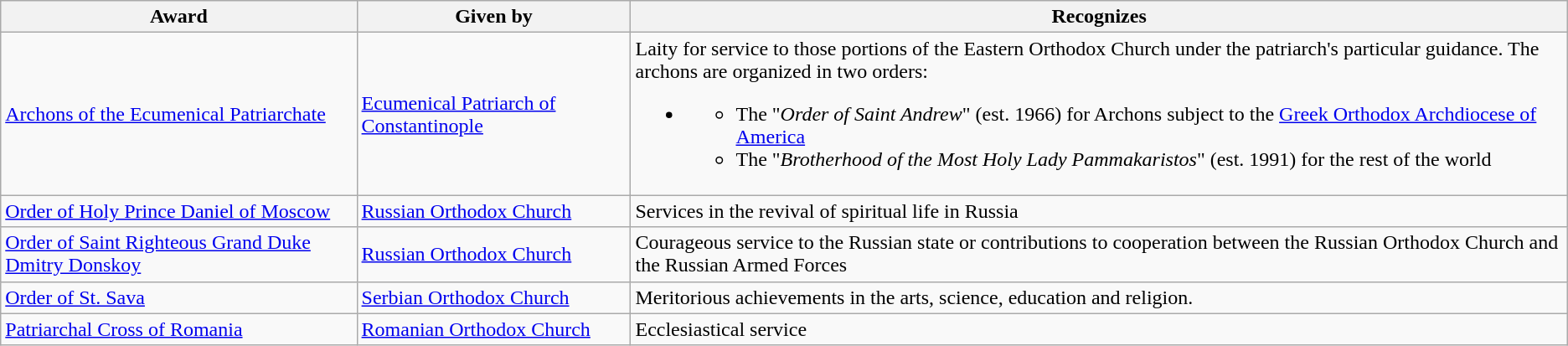<table class="wikitable sortable">
<tr>
<th>Award</th>
<th>Given by</th>
<th>Recognizes</th>
</tr>
<tr>
<td><a href='#'>Archons of the Ecumenical Patriarchate</a></td>
<td><a href='#'>Ecumenical Patriarch of Constantinople</a></td>
<td>Laity for service to those portions of the Eastern Orthodox Church under the patriarch's particular guidance. The archons are organized in two orders:<br><ul><li><ul><li>The "<em>Order of Saint Andrew</em>" (est. 1966) for Archons subject to the <a href='#'>Greek Orthodox Archdiocese of America</a></li><li>The "<em>Brotherhood of the Most Holy Lady Pammakaristos</em>" (est. 1991) for the rest of the world</li></ul></li></ul></td>
</tr>
<tr>
<td><a href='#'>Order of Holy Prince Daniel of Moscow</a></td>
<td><a href='#'>Russian Orthodox Church</a></td>
<td>Services in the revival of spiritual life in Russia</td>
</tr>
<tr>
<td><a href='#'>Order of Saint Righteous Grand Duke Dmitry Donskoy</a></td>
<td><a href='#'>Russian Orthodox Church</a></td>
<td>Courageous service to the Russian state or contributions to cooperation between the Russian Orthodox Church and the Russian Armed Forces</td>
</tr>
<tr>
<td><a href='#'>Order of St. Sava</a></td>
<td><a href='#'>Serbian Orthodox Church</a></td>
<td>Meritorious achievements in the arts, science, education and religion.</td>
</tr>
<tr>
<td><a href='#'>Patriarchal Cross of Romania</a></td>
<td><a href='#'>Romanian Orthodox Church</a></td>
<td>Ecclesiastical service</td>
</tr>
</table>
